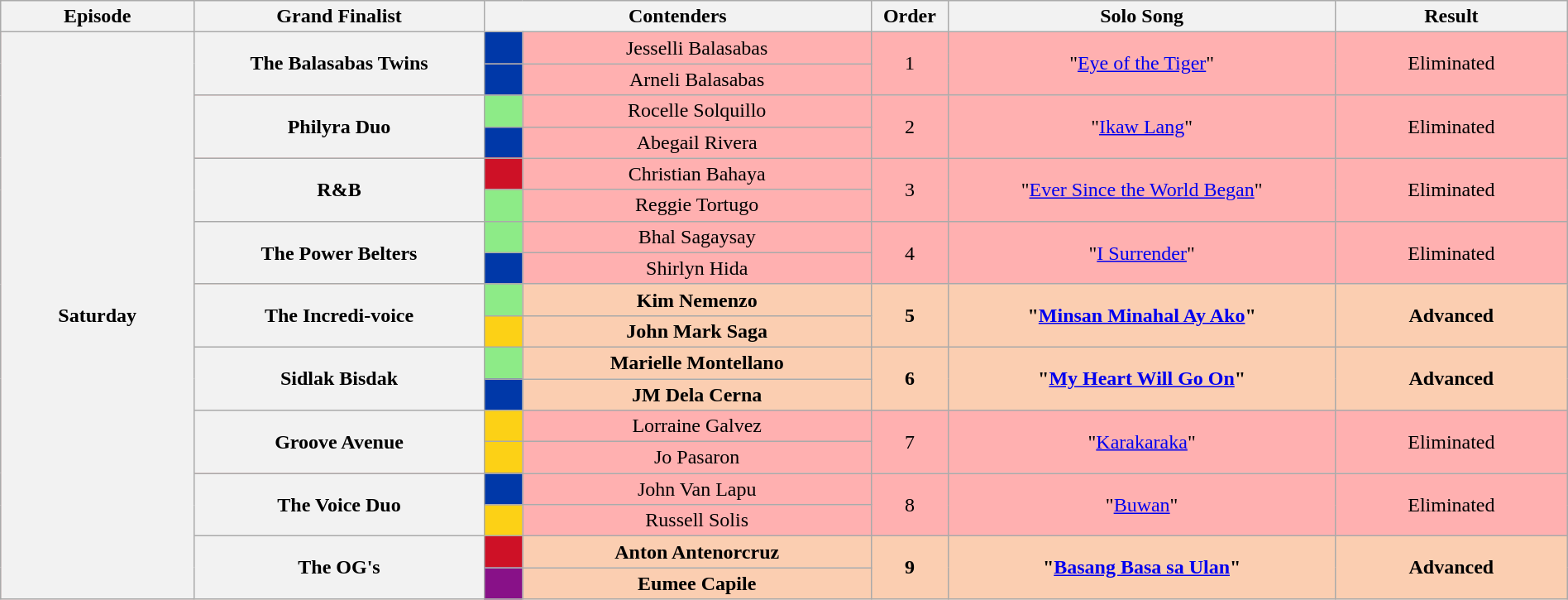<table class="wikitable" style="text-align:center; width:100%; font-size:100%">
<tr>
<th width="10%">Episode</th>
<th width="15%">Grand Finalist</th>
<th width="20%" colspan="2">Contenders</th>
<th width="4%">Order</th>
<th width="20%">Solo Song</th>
<th width="12%">Result</th>
</tr>
<tr style="background:#FFb0b0" |>
<th rowspan="18">Saturday<br><small></small></th>
<th rowspan="2">The Balasabas Twins</th>
<td width="2%" style="background:#0038A8"></td>
<td>Jesselli Balasabas</td>
<td rowspan="2">1</td>
<td rowspan="2">"<a href='#'>Eye of the Tiger</a>"</td>
<td rowspan="2">Eliminated</td>
</tr>
<tr style="background:#FFb0b0" |>
<td style="background:#0038A8"></td>
<td>Arneli Balasabas</td>
</tr>
<tr style="background:#FFb0b0" |>
<th rowspan="2">Philyra Duo</th>
<td style="background:#8deb87"></td>
<td>Rocelle Solquillo</td>
<td rowspan="2">2</td>
<td rowspan="2">"<a href='#'>Ikaw Lang</a>"</td>
<td rowspan="2">Eliminated</td>
</tr>
<tr style="background:#FFb0b0" |>
<td style="background:#0038A8"></td>
<td>Abegail Rivera</td>
</tr>
<tr style="background:#FFb0b0" |>
<th rowspan="2">R&B</th>
<td style="background:#CE1126"></td>
<td>Christian Bahaya</td>
<td rowspan="2">3</td>
<td rowspan="2">"<a href='#'>Ever Since the World Began</a>"</td>
<td rowspan="2">Eliminated</td>
</tr>
<tr style="background:#FFb0b0" |>
<td style="background:#8deb87"></td>
<td>Reggie Tortugo</td>
</tr>
<tr style="background:#FFb0b0" |>
<th rowspan="2">The Power Belters</th>
<td style="background:#8deb87"></td>
<td>Bhal Sagaysay</td>
<td rowspan="2">4</td>
<td rowspan="2">"<a href='#'>I Surrender</a>"</td>
<td rowspan="2">Eliminated</td>
</tr>
<tr style="background:#FFb0b0" |>
<td style="background:#0038A8"></td>
<td>Shirlyn Hida</td>
</tr>
<tr style="background:#FBCEB1" |>
<th rowspan="2">The Incredi-voice</th>
<td style="background:#8deb87"></td>
<td><strong>Kim Nemenzo</strong></td>
<td rowspan="2"><strong>5</strong></td>
<td rowspan="2"><strong>"<a href='#'>Minsan Minahal Ay Ako</a>"</strong></td>
<td rowspan="2"><strong>Advanced</strong></td>
</tr>
<tr style="background:#FBCEB1" |>
<td style="background:#FCD116"></td>
<td><strong>John Mark Saga</strong></td>
</tr>
<tr style="background:#FBCEB1" |>
<th rowspan="2">Sidlak Bisdak</th>
<td style="background:#8deb87"></td>
<td><strong>Marielle Montellano</strong></td>
<td rowspan="2"><strong>6</strong></td>
<td rowspan="2"><strong>"<a href='#'>My Heart Will Go On</a>"</strong></td>
<td rowspan="2"><strong>Advanced</strong></td>
</tr>
<tr style="background:#FBCEB1" |>
<td style="background:#0038A8"></td>
<td><strong>JM Dela Cerna</strong></td>
</tr>
<tr style="background:#FFb0b0" |>
<th rowspan="2">Groove Avenue</th>
<td style="background:#FCD116"></td>
<td>Lorraine Galvez</td>
<td rowspan="2">7</td>
<td rowspan="2">"<a href='#'>Karakaraka</a>"</td>
<td rowspan="2">Eliminated</td>
</tr>
<tr style="background:#FFb0b0" |>
<td style="background:#FCD116"></td>
<td>Jo Pasaron</td>
</tr>
<tr style="background:#FFb0b0" |>
<th rowspan="2">The Voice Duo</th>
<td style="background:#0038A8"></td>
<td>John Van Lapu</td>
<td rowspan="2">8</td>
<td rowspan="2">"<a href='#'>Buwan</a>"</td>
<td rowspan="2">Eliminated</td>
</tr>
<tr style="background:#FFb0b0" |>
<td style="background:#FCD116"></td>
<td>Russell Solis</td>
</tr>
<tr style="background:#FBCEB1" |>
<th rowspan="2">The OG's</th>
<td style="background:#CE1126"></td>
<td><strong>Anton Antenorcruz</strong></td>
<td rowspan="2"><strong>9</strong></td>
<td rowspan="2"><strong>"<a href='#'>Basang Basa sa Ulan</a>"</strong></td>
<td rowspan="2"><strong>Advanced</strong></td>
</tr>
<tr style="background:#FBCEB1" |>
<td style="background:#881188"></td>
<td><strong>Eumee Capile</strong></td>
</tr>
</table>
